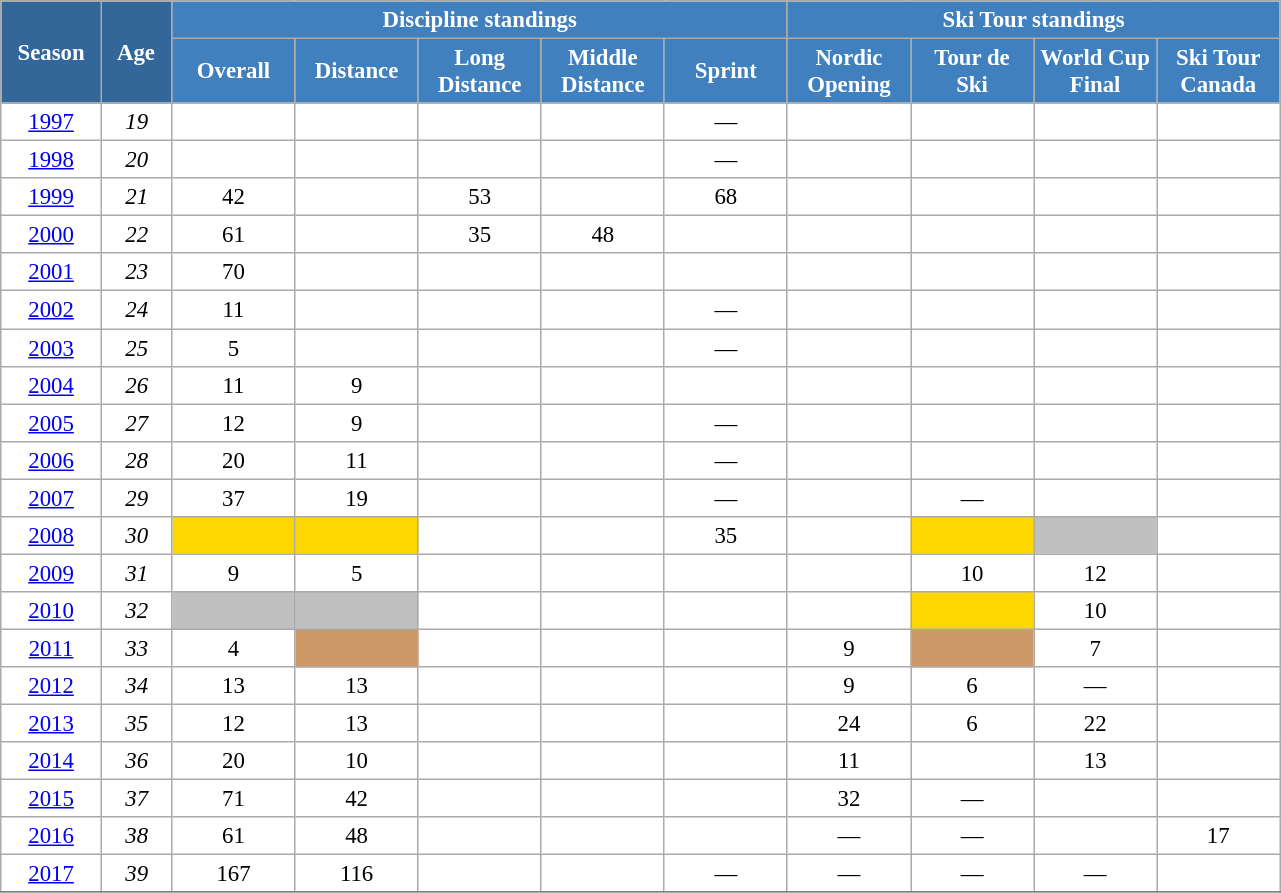<table class="wikitable" style="font-size:95%; text-align:center; border:grey solid 1px; border-collapse:collapse; background:#ffffff;">
<tr>
<th style="background-color:#369; color:white; width:60px;" rowspan="2"> Season </th>
<th style="background-color:#369; color:white; width:40px;" rowspan="2"> Age </th>
<th style="background-color:#4180be; color:white;" colspan="5">Discipline standings</th>
<th style="background-color:#4180be; color:white;" colspan="4">Ski Tour standings</th>
</tr>
<tr>
<th style="background-color:#4180be; color:white; width:75px;">Overall</th>
<th style="background-color:#4180be; color:white; width:75px;">Distance</th>
<th style="background-color:#4180be; color:white; width:75px;">Long Distance</th>
<th style="background-color:#4180be; color:white; width:75px;">Middle Distance</th>
<th style="background-color:#4180be; color:white; width:75px;">Sprint</th>
<th style="background-color:#4180be; color:white; width:75px;">Nordic<br>Opening</th>
<th style="background-color:#4180be; color:white; width:75px;">Tour de<br>Ski</th>
<th style="background-color:#4180be; color:white; width:75px;">World Cup<br>Final</th>
<th style="background-color:#4180be; color:white; width:75px;">Ski Tour<br>Canada</th>
</tr>
<tr>
<td><a href='#'>1997</a></td>
<td><em>19</em></td>
<td></td>
<td></td>
<td></td>
<td></td>
<td>—</td>
<td></td>
<td></td>
<td></td>
<td></td>
</tr>
<tr>
<td><a href='#'>1998</a></td>
<td><em>20</em></td>
<td></td>
<td></td>
<td></td>
<td></td>
<td>—</td>
<td></td>
<td></td>
<td></td>
<td></td>
</tr>
<tr>
<td><a href='#'>1999</a></td>
<td><em>21</em></td>
<td>42</td>
<td></td>
<td>53</td>
<td></td>
<td>68</td>
<td></td>
<td></td>
<td></td>
<td></td>
</tr>
<tr>
<td><a href='#'>2000</a></td>
<td><em>22</em></td>
<td>61</td>
<td></td>
<td>35</td>
<td>48</td>
<td></td>
<td></td>
<td></td>
<td></td>
<td></td>
</tr>
<tr>
<td><a href='#'>2001</a></td>
<td><em>23</em></td>
<td>70</td>
<td></td>
<td></td>
<td></td>
<td></td>
<td></td>
<td></td>
<td></td>
<td></td>
</tr>
<tr>
<td><a href='#'>2002</a></td>
<td><em>24</em></td>
<td>11</td>
<td></td>
<td></td>
<td></td>
<td>—</td>
<td></td>
<td></td>
<td></td>
<td></td>
</tr>
<tr>
<td><a href='#'>2003</a></td>
<td><em>25</em></td>
<td>5</td>
<td></td>
<td></td>
<td></td>
<td>—</td>
<td></td>
<td></td>
<td></td>
<td></td>
</tr>
<tr>
<td><a href='#'>2004</a></td>
<td><em>26</em></td>
<td>11</td>
<td>9</td>
<td></td>
<td></td>
<td></td>
<td></td>
<td></td>
<td></td>
<td></td>
</tr>
<tr>
<td><a href='#'>2005</a></td>
<td><em>27</em></td>
<td>12</td>
<td>9</td>
<td></td>
<td></td>
<td>—</td>
<td></td>
<td></td>
<td></td>
<td></td>
</tr>
<tr>
<td><a href='#'>2006</a></td>
<td><em>28</em></td>
<td>20</td>
<td>11</td>
<td></td>
<td></td>
<td>—</td>
<td></td>
<td></td>
<td></td>
<td></td>
</tr>
<tr>
<td><a href='#'>2007</a></td>
<td><em>29</em></td>
<td>37</td>
<td>19</td>
<td></td>
<td></td>
<td>—</td>
<td></td>
<td>—</td>
<td></td>
<td></td>
</tr>
<tr>
<td><a href='#'>2008</a></td>
<td><em>30</em></td>
<td style="background:gold;"></td>
<td style="background:gold;"></td>
<td></td>
<td></td>
<td>35</td>
<td></td>
<td style="background:gold;"></td>
<td style="background:silver;"></td>
<td></td>
</tr>
<tr>
<td><a href='#'>2009</a></td>
<td><em>31</em></td>
<td>9</td>
<td>5</td>
<td></td>
<td></td>
<td></td>
<td></td>
<td>10</td>
<td>12</td>
<td></td>
</tr>
<tr>
<td><a href='#'>2010</a></td>
<td><em>32</em></td>
<td style="background:silver;"></td>
<td style="background:silver;"></td>
<td></td>
<td></td>
<td></td>
<td></td>
<td style="background:gold;"></td>
<td>10</td>
<td></td>
</tr>
<tr>
<td><a href='#'>2011</a></td>
<td><em>33</em></td>
<td>4</td>
<td style="background:#c96;"></td>
<td></td>
<td></td>
<td></td>
<td>9</td>
<td style="background:#c96;"></td>
<td>7</td>
<td></td>
</tr>
<tr>
<td><a href='#'>2012</a></td>
<td><em>34</em></td>
<td>13</td>
<td>13</td>
<td></td>
<td></td>
<td></td>
<td>9</td>
<td>6</td>
<td>—</td>
<td></td>
</tr>
<tr>
<td><a href='#'>2013</a></td>
<td><em>35</em></td>
<td>12</td>
<td>13</td>
<td></td>
<td></td>
<td></td>
<td>24</td>
<td>6</td>
<td>22</td>
<td></td>
</tr>
<tr>
<td><a href='#'>2014</a></td>
<td><em>36</em></td>
<td>20</td>
<td>10</td>
<td></td>
<td></td>
<td></td>
<td>11</td>
<td></td>
<td>13</td>
<td></td>
</tr>
<tr>
<td><a href='#'>2015</a></td>
<td><em>37</em></td>
<td>71</td>
<td>42</td>
<td></td>
<td></td>
<td></td>
<td>32</td>
<td>—</td>
<td></td>
<td></td>
</tr>
<tr>
<td><a href='#'>2016</a></td>
<td><em>38</em></td>
<td>61</td>
<td>48</td>
<td></td>
<td></td>
<td></td>
<td>—</td>
<td>—</td>
<td></td>
<td>17</td>
</tr>
<tr>
<td><a href='#'>2017</a></td>
<td><em>39</em></td>
<td>167</td>
<td>116</td>
<td></td>
<td></td>
<td>—</td>
<td>—</td>
<td>—</td>
<td>—</td>
<td></td>
</tr>
<tr>
</tr>
</table>
